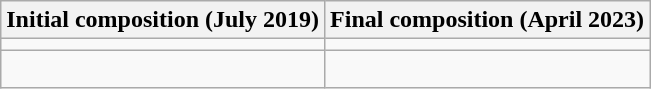<table class="wikitable">
<tr>
<th>Initial composition (July 2019)</th>
<th>Final composition (April 2023)</th>
</tr>
<tr>
<td></td>
<td></td>
</tr>
<tr>
<td><br>




 
</td>
<td><br>






</td>
</tr>
</table>
